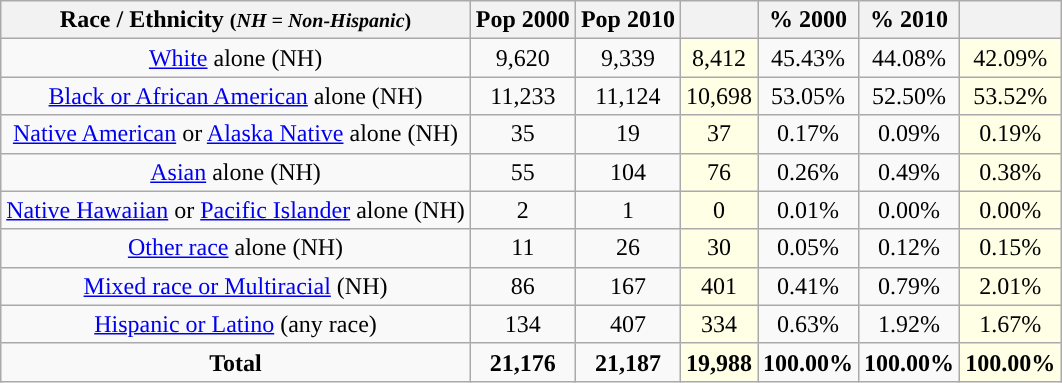<table class="wikitable" style="text-align:center;">
<tr>
<th>Race / Ethnicity <small>(<em>NH = Non-Hispanic</em>)</small></th>
<th>Pop 2000</th>
<th>Pop 2010</th>
<th></th>
<th>% 2000</th>
<th>% 2010</th>
<th></th>
</tr>
<tr>
<td><a href='#'>White</a> alone (NH)</td>
<td>9,620</td>
<td>9,339</td>
<td style='background: #ffffe6;'>8,412</td>
<td>45.43%</td>
<td>44.08%</td>
<td style='background: #ffffe6;'>42.09%</td>
</tr>
<tr>
<td><a href='#'>Black or African American</a> alone (NH)</td>
<td>11,233</td>
<td>11,124</td>
<td style='background: #ffffe6;'>10,698</td>
<td>53.05%</td>
<td>52.50%</td>
<td style='background: #ffffe6;'>53.52%</td>
</tr>
<tr>
<td><a href='#'>Native American</a> or <a href='#'>Alaska Native</a> alone (NH)</td>
<td>35</td>
<td>19</td>
<td style='background: #ffffe6;'>37</td>
<td>0.17%</td>
<td>0.09%</td>
<td style='background: #ffffe6;'>0.19%</td>
</tr>
<tr>
<td><a href='#'>Asian</a> alone (NH)</td>
<td>55</td>
<td>104</td>
<td style='background: #ffffe6;'>76</td>
<td>0.26%</td>
<td>0.49%</td>
<td style='background: #ffffe6;'>0.38%</td>
</tr>
<tr>
<td><a href='#'>Native Hawaiian</a> or <a href='#'>Pacific Islander</a> alone (NH)</td>
<td>2</td>
<td>1</td>
<td style='background: #ffffe6;'>0</td>
<td>0.01%</td>
<td>0.00%</td>
<td style='background: #ffffe6;'>0.00%</td>
</tr>
<tr>
<td><a href='#'>Other race</a> alone (NH)</td>
<td>11</td>
<td>26</td>
<td style='background: #ffffe6;'>30</td>
<td>0.05%</td>
<td>0.12%</td>
<td style='background: #ffffe6;'>0.15%</td>
</tr>
<tr>
<td><a href='#'>Mixed race or Multiracial</a> (NH)</td>
<td>86</td>
<td>167</td>
<td style='background: #ffffe6;'>401</td>
<td>0.41%</td>
<td>0.79%</td>
<td style='background: #ffffe6;'>2.01%</td>
</tr>
<tr>
<td><a href='#'>Hispanic or Latino</a> (any race)</td>
<td>134</td>
<td>407</td>
<td style='background: #ffffe6;'>334</td>
<td>0.63%</td>
<td>1.92%</td>
<td style='background: #ffffe6;'>1.67%</td>
</tr>
<tr>
<td><strong>Total</strong></td>
<td><strong>21,176</strong></td>
<td><strong>21,187</strong></td>
<td style='background: #ffffe6;'><strong>19,988</strong></td>
<td><strong>100.00%</strong></td>
<td><strong>100.00%</strong></td>
<td style='background: #ffffe6;'><strong>100.00%</strong></td>
</tr>
</table>
